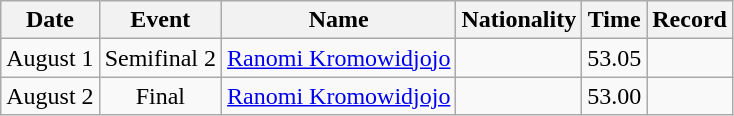<table class=wikitable style=text-align:center>
<tr>
<th>Date</th>
<th>Event</th>
<th>Name</th>
<th>Nationality</th>
<th>Time</th>
<th>Record</th>
</tr>
<tr>
<td>August 1</td>
<td>Semifinal 2</td>
<td align=left><a href='#'>Ranomi Kromowidjojo</a></td>
<td align=left></td>
<td>53.05</td>
<td></td>
</tr>
<tr>
<td>August 2</td>
<td>Final</td>
<td align=left><a href='#'>Ranomi Kromowidjojo</a></td>
<td align=left></td>
<td>53.00</td>
<td></td>
</tr>
</table>
